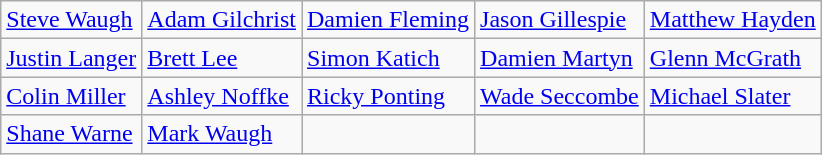<table class="wikitable">
<tr>
<td><a href='#'>Steve Waugh</a></td>
<td><a href='#'>Adam Gilchrist</a></td>
<td><a href='#'>Damien Fleming</a></td>
<td><a href='#'>Jason Gillespie</a></td>
<td><a href='#'>Matthew Hayden</a></td>
</tr>
<tr>
<td><a href='#'>Justin Langer</a></td>
<td><a href='#'>Brett Lee</a></td>
<td><a href='#'>Simon Katich</a></td>
<td><a href='#'>Damien Martyn</a></td>
<td><a href='#'>Glenn McGrath</a></td>
</tr>
<tr>
<td><a href='#'>Colin Miller</a></td>
<td><a href='#'>Ashley Noffke</a></td>
<td><a href='#'>Ricky Ponting</a></td>
<td><a href='#'>Wade Seccombe</a></td>
<td><a href='#'>Michael Slater</a></td>
</tr>
<tr>
<td><a href='#'>Shane Warne</a></td>
<td><a href='#'>Mark Waugh</a></td>
<td></td>
<td></td>
<td></td>
</tr>
</table>
